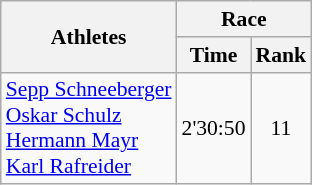<table class="wikitable" border="1" style="font-size:90%">
<tr>
<th rowspan=2>Athletes</th>
<th colspan=2>Race</th>
</tr>
<tr>
<th>Time</th>
<th>Rank</th>
</tr>
<tr>
<td><a href='#'>Sepp Schneeberger</a><br><a href='#'>Oskar Schulz</a><br><a href='#'>Hermann Mayr</a><br><a href='#'>Karl Rafreider</a></td>
<td align=center>2'30:50</td>
<td align=center>11</td>
</tr>
</table>
